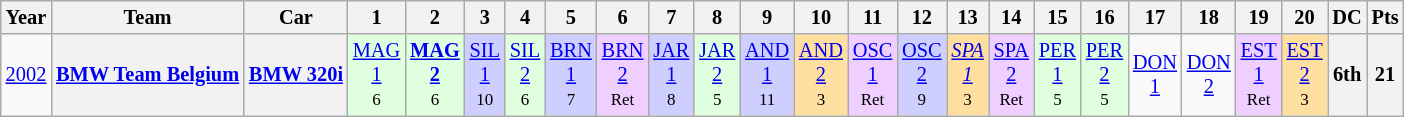<table class="wikitable" style="text-align:center; font-size:85%">
<tr>
<th>Year</th>
<th>Team</th>
<th>Car</th>
<th>1</th>
<th>2</th>
<th>3</th>
<th>4</th>
<th>5</th>
<th>6</th>
<th>7</th>
<th>8</th>
<th>9</th>
<th>10</th>
<th>11</th>
<th>12</th>
<th>13</th>
<th>14</th>
<th>15</th>
<th>16</th>
<th>17</th>
<th>18</th>
<th>19</th>
<th>20</th>
<th>DC</th>
<th>Pts</th>
</tr>
<tr>
<td><a href='#'>2002</a></td>
<th><a href='#'>BMW Team Belgium</a></th>
<th><a href='#'>BMW 320i</a></th>
<td style="background:#DFFFDF;"><a href='#'>MAG<br>1</a><br><small>6</small></td>
<td style="background:#DFFFDF;"><strong><a href='#'>MAG<br>2</a></strong><br><small>6</small></td>
<td style="background:#CFCFFF;"><a href='#'>SIL<br>1</a><br><small>10</small></td>
<td style="background:#DFFFDF;"><a href='#'>SIL<br>2</a><br><small>6</small></td>
<td style="background:#CFCFFF;"><a href='#'>BRN<br>1</a><br><small>7</small></td>
<td style="background:#EFCFFF;"><a href='#'>BRN<br>2</a><br><small>Ret</small></td>
<td style="background:#CFCFFF;"><a href='#'>JAR<br>1</a><br><small>8</small></td>
<td style="background:#DFFFDF;"><a href='#'>JAR<br>2</a><br><small>5</small></td>
<td style="background:#CFCFFF;"><a href='#'>AND<br>1</a><br><small>11</small></td>
<td style="background:#FFDF9F;"><a href='#'>AND<br>2</a><br><small>3</small></td>
<td style="background:#EFCFFF;"><a href='#'>OSC<br>1</a><br><small>Ret</small></td>
<td style="background:#CFCFFF;"><a href='#'>OSC<br>2</a><br><small>9</small></td>
<td style="background:#FFDF9F;"><em><a href='#'>SPA<br>1</a></em><br><small>3</small></td>
<td style="background:#EFCFFF;"><a href='#'>SPA<br>2</a><br><small>Ret</small></td>
<td style="background:#DFFFDF;"><a href='#'>PER<br>1</a><br><small>5</small></td>
<td style="background:#DFFFDF;"><a href='#'>PER<br>2</a><br><small>5</small></td>
<td><a href='#'>DON<br>1</a></td>
<td><a href='#'>DON<br>2</a></td>
<td style="background:#EFCFFF;"><a href='#'>EST<br>1</a><br><small>Ret</small></td>
<td style="background:#FFDF9F;"><a href='#'>EST<br>2</a><br><small>3</small></td>
<th>6th</th>
<th>21</th>
</tr>
</table>
